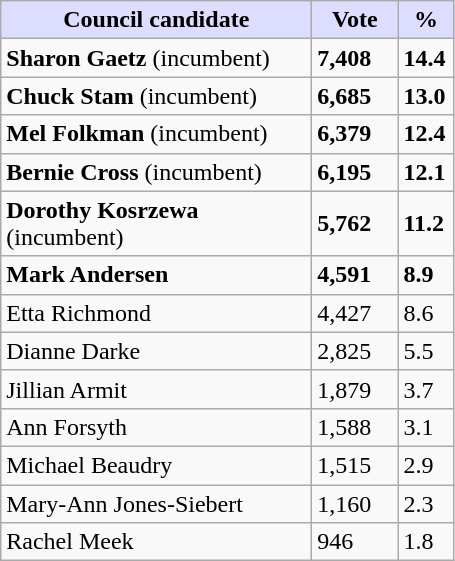<table class="wikitable">
<tr>
<th style="background:#ddf;" width="200px">Council candidate</th>
<th style="background:#ddf;" width="50px">Vote</th>
<th style="background:#ddf;" width="30px">%</th>
</tr>
<tr>
<td><strong>Sharon Gaetz</strong> (incumbent)</td>
<td><strong>7,408</strong></td>
<td><strong>14.4</strong></td>
</tr>
<tr>
<td><strong>Chuck Stam</strong> (incumbent)</td>
<td><strong>6,685</strong></td>
<td><strong>13.0</strong></td>
</tr>
<tr>
<td><strong>Mel Folkman</strong> (incumbent)</td>
<td><strong>6,379</strong></td>
<td><strong>12.4</strong></td>
</tr>
<tr>
<td><strong>Bernie Cross</strong> (incumbent)</td>
<td><strong>6,195</strong></td>
<td><strong>12.1</strong></td>
</tr>
<tr>
<td><strong>Dorothy Kosrzewa</strong> (incumbent)</td>
<td><strong>5,762</strong></td>
<td><strong>11.2</strong></td>
</tr>
<tr>
<td><strong>Mark Andersen</strong></td>
<td><strong>4,591</strong></td>
<td><strong>8.9</strong></td>
</tr>
<tr>
<td>Etta Richmond</td>
<td>4,427</td>
<td>8.6</td>
</tr>
<tr>
<td>Dianne Darke</td>
<td>2,825</td>
<td>5.5</td>
</tr>
<tr>
<td>Jillian Armit</td>
<td>1,879</td>
<td>3.7</td>
</tr>
<tr>
<td>Ann Forsyth</td>
<td>1,588</td>
<td>3.1</td>
</tr>
<tr>
<td>Michael Beaudry</td>
<td>1,515</td>
<td>2.9</td>
</tr>
<tr>
<td>Mary-Ann Jones-Siebert</td>
<td>1,160</td>
<td>2.3</td>
</tr>
<tr>
<td>Rachel Meek</td>
<td>946</td>
<td>1.8</td>
</tr>
</table>
